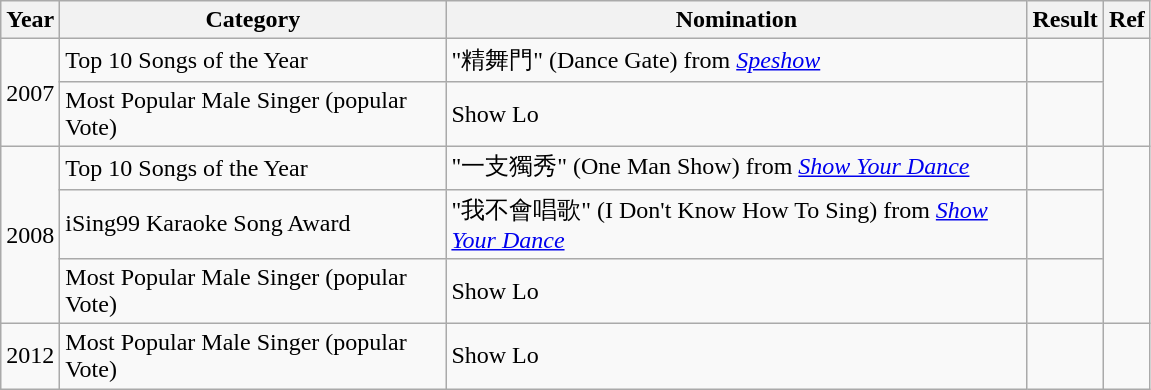<table class="wikitable">
<tr>
<th>Year</th>
<th width="250">Category</th>
<th width="380">Nomination</th>
<th>Result</th>
<th>Ref</th>
</tr>
<tr>
<td rowspan="2">2007</td>
<td>Top 10 Songs of the Year</td>
<td>"精舞門" (Dance Gate) from <em><a href='#'>Speshow</a></em></td>
<td></td>
<td rowspan="2" align="center"></td>
</tr>
<tr>
<td>Most Popular Male Singer (popular Vote)</td>
<td>Show Lo</td>
<td></td>
</tr>
<tr>
<td rowspan="3">2008</td>
<td>Top 10 Songs of the Year</td>
<td>"一支獨秀" (One Man Show) from <em><a href='#'>Show Your Dance</a></em></td>
<td></td>
<td rowspan="3" align="center"></td>
</tr>
<tr>
<td>iSing99 Karaoke Song Award</td>
<td>"我不會唱歌" (I Don't Know How To Sing) from <em><a href='#'>Show Your Dance</a></em></td>
<td></td>
</tr>
<tr>
<td>Most Popular Male Singer (popular Vote)</td>
<td>Show Lo</td>
<td></td>
</tr>
<tr>
<td>2012</td>
<td>Most Popular Male Singer (popular Vote)</td>
<td>Show Lo</td>
<td></td>
</tr>
</table>
